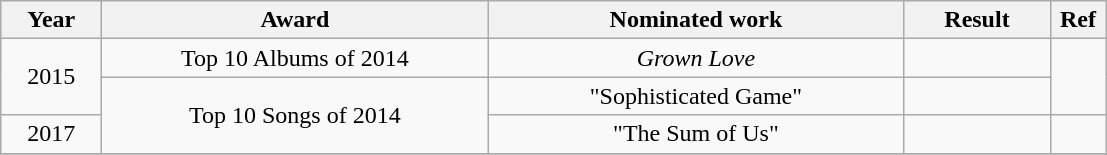<table class="wikitable">
<tr>
<th width=60>Year</th>
<th style="width:250px;">Award</th>
<th style="width:270px;">Nominated work</th>
<th width="90">Result</th>
<th width="30">Ref</th>
</tr>
<tr align="center">
<td rowspan="2">2015</td>
<td>Top 10 Albums of 2014</td>
<td><em>Grown Love</em></td>
<td></td>
<td rowspan="2"></td>
</tr>
<tr align="center">
<td rowspan="2">Top 10 Songs of 2014</td>
<td>"Sophisticated Game"</td>
<td></td>
</tr>
<tr align="center">
<td>2017</td>
<td>"The Sum of Us"</td>
<td></td>
<td></td>
</tr>
<tr>
</tr>
</table>
